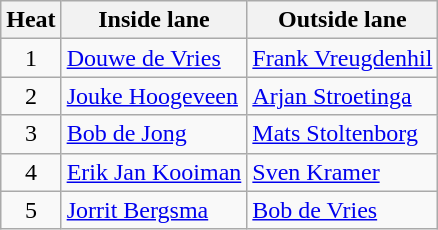<table class="wikitable">
<tr>
<th>Heat</th>
<th>Inside lane</th>
<th>Outside lane</th>
</tr>
<tr>
<td align="center">1</td>
<td><a href='#'>Douwe de Vries</a></td>
<td><a href='#'>Frank Vreugdenhil</a></td>
</tr>
<tr>
<td align="center">2</td>
<td><a href='#'>Jouke Hoogeveen</a></td>
<td><a href='#'>Arjan Stroetinga</a></td>
</tr>
<tr>
<td align="center">3</td>
<td><a href='#'>Bob de Jong</a></td>
<td><a href='#'>Mats Stoltenborg</a></td>
</tr>
<tr>
<td align="center">4</td>
<td><a href='#'>Erik Jan Kooiman</a></td>
<td><a href='#'>Sven Kramer</a></td>
</tr>
<tr>
<td align="center">5</td>
<td><a href='#'>Jorrit Bergsma</a></td>
<td><a href='#'>Bob de Vries</a></td>
</tr>
</table>
